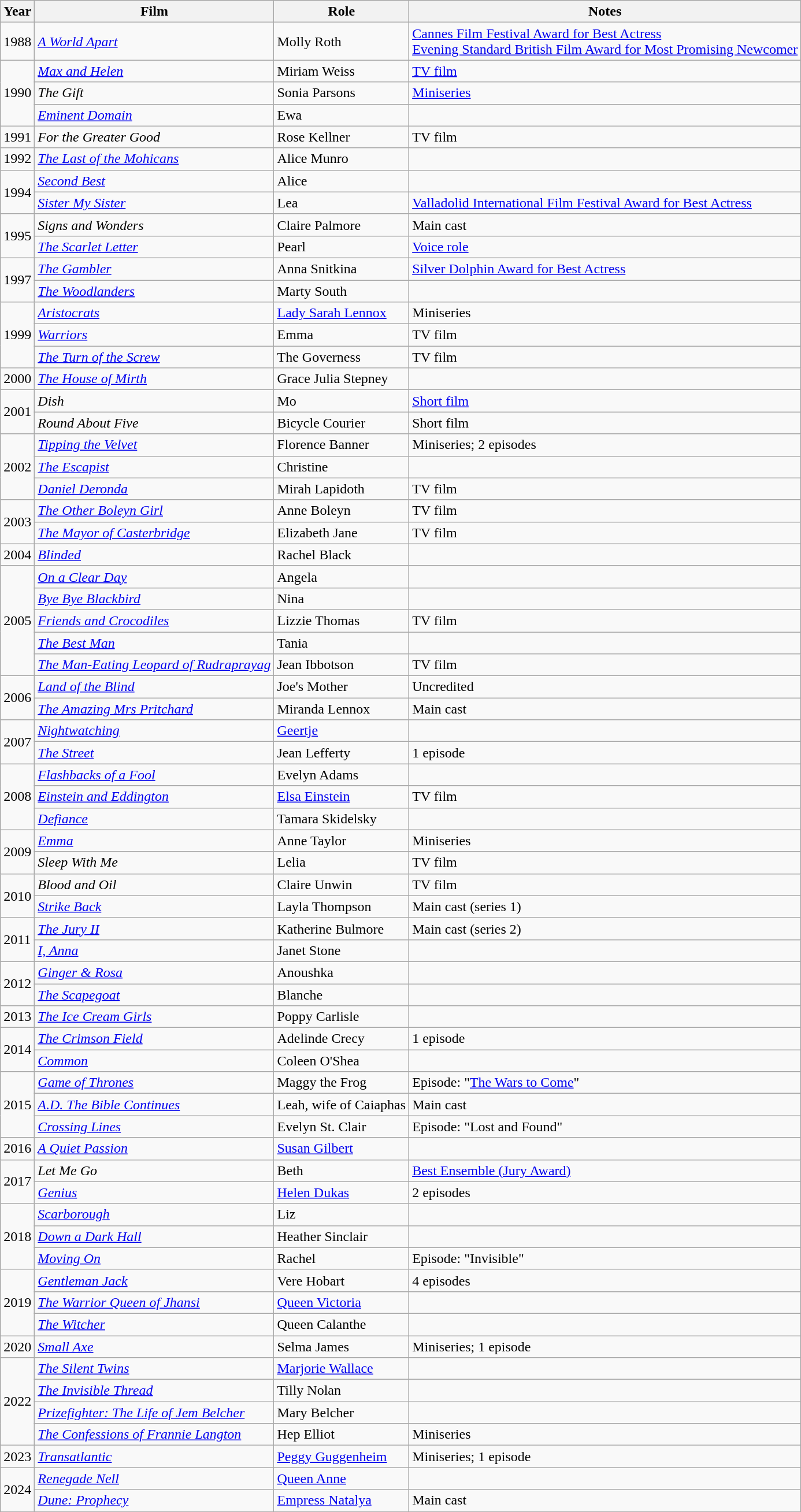<table class="wikitable">
<tr>
<th>Year</th>
<th>Film</th>
<th>Role</th>
<th>Notes</th>
</tr>
<tr>
<td rowspan="1">1988</td>
<td><a href='#'><em>A World Apart</em></a></td>
<td>Molly Roth</td>
<td><a href='#'>Cannes Film Festival Award for Best Actress</a> <br> <a href='#'>Evening Standard British Film Award for Most Promising Newcomer</a></td>
</tr>
<tr>
<td rowspan="3">1990</td>
<td><em><a href='#'>Max and Helen</a></em></td>
<td>Miriam Weiss</td>
<td><a href='#'>TV film</a></td>
</tr>
<tr>
<td><em>The Gift</em></td>
<td>Sonia Parsons</td>
<td><a href='#'>Miniseries</a></td>
</tr>
<tr>
<td><em><a href='#'>Eminent Domain</a></em></td>
<td>Ewa</td>
<td></td>
</tr>
<tr>
<td>1991</td>
<td><em>For the Greater Good</em></td>
<td>Rose Kellner</td>
<td>TV film</td>
</tr>
<tr>
<td>1992</td>
<td><a href='#'><em>The Last of the Mohicans</em></a></td>
<td>Alice Munro</td>
<td></td>
</tr>
<tr>
<td rowspan="2">1994</td>
<td><a href='#'><em>Second Best</em></a></td>
<td>Alice</td>
<td></td>
</tr>
<tr>
<td><em><a href='#'>Sister My Sister</a></em></td>
<td>Lea</td>
<td><a href='#'>Valladolid International Film Festival Award for Best Actress</a></td>
</tr>
<tr>
<td rowspan="2">1995</td>
<td><em>Signs and Wonders</em></td>
<td>Claire Palmore</td>
<td>Main cast</td>
</tr>
<tr>
<td><em><a href='#'>The Scarlet Letter</a></em></td>
<td>Pearl</td>
<td><a href='#'>Voice role</a></td>
</tr>
<tr>
<td rowspan="2">1997</td>
<td><em><a href='#'>The Gambler</a></em></td>
<td>Anna Snitkina</td>
<td><a href='#'>Silver Dolphin Award for Best Actress</a></td>
</tr>
<tr>
<td><em><a href='#'>The Woodlanders</a></em></td>
<td>Marty South</td>
<td></td>
</tr>
<tr>
<td rowspan="3">1999</td>
<td><a href='#'><em>Aristocrats</em></a></td>
<td><a href='#'>Lady Sarah Lennox</a></td>
<td>Miniseries</td>
</tr>
<tr>
<td><a href='#'><em>Warriors</em></a></td>
<td>Emma</td>
<td>TV film</td>
</tr>
<tr>
<td><a href='#'><em>The Turn of the Screw</em></a></td>
<td>The Governess</td>
<td>TV film</td>
</tr>
<tr>
<td>2000</td>
<td><a href='#'><em>The House of Mirth</em></a></td>
<td>Grace Julia Stepney</td>
<td></td>
</tr>
<tr>
<td rowspan="2">2001</td>
<td><em>Dish</em></td>
<td>Mo</td>
<td><a href='#'>Short film</a></td>
</tr>
<tr>
<td><em>Round About Five</em></td>
<td>Bicycle Courier</td>
<td>Short film</td>
</tr>
<tr>
<td rowspan="3">2002</td>
<td><a href='#'><em>Tipping the Velvet</em></a></td>
<td>Florence Banner</td>
<td>Miniseries; 2 episodes</td>
</tr>
<tr>
<td><a href='#'><em>The Escapist</em></a></td>
<td>Christine</td>
<td></td>
</tr>
<tr>
<td><a href='#'><em>Daniel Deronda</em></a></td>
<td>Mirah Lapidoth</td>
<td>TV film</td>
</tr>
<tr>
<td rowspan="2">2003</td>
<td><a href='#'><em>The Other Boleyn Girl</em></a></td>
<td>Anne Boleyn</td>
<td>TV film</td>
</tr>
<tr>
<td><a href='#'><em>The Mayor of Casterbridge</em></a></td>
<td>Elizabeth Jane</td>
<td>TV film</td>
</tr>
<tr>
<td>2004</td>
<td><em><a href='#'>Blinded</a></em></td>
<td>Rachel Black</td>
<td></td>
</tr>
<tr>
<td rowspan="5">2005</td>
<td><em><a href='#'>On a Clear Day</a></em></td>
<td>Angela</td>
<td></td>
</tr>
<tr>
<td><em><a href='#'>Bye Bye Blackbird</a></em></td>
<td>Nina</td>
<td></td>
</tr>
<tr>
<td><em><a href='#'>Friends and Crocodiles</a></em></td>
<td>Lizzie Thomas</td>
<td>TV film</td>
</tr>
<tr>
<td><a href='#'><em>The Best Man</em></a></td>
<td>Tania</td>
<td></td>
</tr>
<tr>
<td><em><a href='#'>The Man-Eating Leopard of Rudraprayag</a></em></td>
<td>Jean Ibbotson</td>
<td>TV film</td>
</tr>
<tr>
<td rowspan="2">2006</td>
<td><em><a href='#'>Land of the Blind</a></em></td>
<td>Joe's Mother</td>
<td>Uncredited</td>
</tr>
<tr>
<td><em><a href='#'>The Amazing Mrs Pritchard</a></em></td>
<td>Miranda Lennox</td>
<td>Main cast</td>
</tr>
<tr>
<td rowspan="2">2007</td>
<td><em><a href='#'>Nightwatching</a></em></td>
<td><a href='#'>Geertje</a></td>
<td></td>
</tr>
<tr>
<td><a href='#'><em>The Street</em></a></td>
<td>Jean Lefferty</td>
<td>1 episode</td>
</tr>
<tr>
<td rowspan="3">2008</td>
<td><em><a href='#'>Flashbacks of a Fool</a></em></td>
<td>Evelyn Adams</td>
<td></td>
</tr>
<tr>
<td><em><a href='#'>Einstein and Eddington</a></em></td>
<td><a href='#'>Elsa Einstein</a></td>
<td>TV film</td>
</tr>
<tr>
<td><a href='#'><em>Defiance</em></a></td>
<td>Tamara Skidelsky</td>
<td></td>
</tr>
<tr>
<td rowspan="2">2009</td>
<td><a href='#'><em>Emma</em></a></td>
<td>Anne Taylor</td>
<td>Miniseries</td>
</tr>
<tr>
<td><em>Sleep With Me</em></td>
<td>Lelia</td>
<td>TV film</td>
</tr>
<tr>
<td rowspan="2">2010</td>
<td><em>Blood and Oil</em></td>
<td>Claire Unwin</td>
<td>TV film</td>
</tr>
<tr>
<td><a href='#'><em>Strike Back</em></a></td>
<td>Layla Thompson</td>
<td>Main cast (series 1)</td>
</tr>
<tr>
<td rowspan="2">2011</td>
<td><em><a href='#'>The Jury II</a></em></td>
<td>Katherine Bulmore</td>
<td>Main cast (series 2)</td>
</tr>
<tr>
<td><em><a href='#'>I, Anna</a></em></td>
<td>Janet Stone</td>
<td></td>
</tr>
<tr>
<td rowspan="2">2012</td>
<td><em><a href='#'>Ginger & Rosa</a></em></td>
<td>Anoushka</td>
<td></td>
</tr>
<tr>
<td><em><a href='#'>The Scapegoat</a></em></td>
<td>Blanche</td>
<td></td>
</tr>
<tr>
<td>2013</td>
<td><em><a href='#'>The Ice Cream Girls</a></em></td>
<td>Poppy Carlisle</td>
<td></td>
</tr>
<tr>
<td rowspan="2">2014</td>
<td><em><a href='#'>The Crimson Field</a></em></td>
<td>Adelinde Crecy</td>
<td>1 episode</td>
</tr>
<tr>
<td><em><a href='#'>Common</a></em></td>
<td>Coleen O'Shea</td>
<td></td>
</tr>
<tr>
<td rowspan="3">2015</td>
<td><em><a href='#'>Game of Thrones</a></em></td>
<td>Maggy the Frog</td>
<td>Episode: "<a href='#'>The Wars to Come</a>"</td>
</tr>
<tr>
<td><em><a href='#'>A.D. The Bible Continues</a></em></td>
<td>Leah, wife of Caiaphas</td>
<td>Main cast</td>
</tr>
<tr>
<td><em><a href='#'>Crossing Lines</a></em></td>
<td>Evelyn St. Clair</td>
<td>Episode: "Lost and Found"</td>
</tr>
<tr>
<td>2016</td>
<td><em><a href='#'>A Quiet Passion</a></em></td>
<td><a href='#'>Susan Gilbert</a></td>
<td></td>
</tr>
<tr>
<td rowspan="2">2017</td>
<td><em>Let Me Go</em></td>
<td>Beth</td>
<td><a href='#'>Best Ensemble (Jury Award)</a></td>
</tr>
<tr>
<td><em><a href='#'>Genius</a></em></td>
<td><a href='#'>Helen Dukas</a></td>
<td>2 episodes</td>
</tr>
<tr>
<td rowspan="3">2018</td>
<td><em><a href='#'>Scarborough</a></em></td>
<td>Liz</td>
<td></td>
</tr>
<tr>
<td><em><a href='#'>Down a Dark Hall</a></em></td>
<td>Heather Sinclair</td>
<td></td>
</tr>
<tr>
<td><em><a href='#'>Moving On</a></em></td>
<td>Rachel</td>
<td>Episode: "Invisible"</td>
</tr>
<tr>
<td rowspan="3">2019</td>
<td><em><a href='#'>Gentleman Jack</a></em></td>
<td>Vere Hobart</td>
<td>4 episodes</td>
</tr>
<tr>
<td><em><a href='#'>The Warrior Queen of Jhansi</a></em></td>
<td><a href='#'>Queen Victoria</a></td>
<td></td>
</tr>
<tr>
<td><a href='#'><em>The Witcher</em></a></td>
<td>Queen Calanthe</td>
<td></td>
</tr>
<tr>
<td>2020</td>
<td><em><a href='#'>Small Axe</a></em></td>
<td>Selma James</td>
<td>Miniseries; 1 episode</td>
</tr>
<tr>
<td rowspan="4">2022</td>
<td><em><a href='#'>The Silent Twins</a></em></td>
<td><a href='#'>Marjorie Wallace</a></td>
<td></td>
</tr>
<tr>
<td><em><a href='#'>The Invisible Thread</a></em></td>
<td>Tilly Nolan</td>
<td></td>
</tr>
<tr>
<td><em><a href='#'>Prizefighter: The Life of Jem Belcher</a></em></td>
<td>Mary Belcher</td>
<td></td>
</tr>
<tr>
<td><a href='#'><em>The Confessions of Frannie Langton</em></a></td>
<td>Hep Elliot</td>
<td>Miniseries</td>
</tr>
<tr>
<td>2023</td>
<td><em><a href='#'>Transatlantic</a></em></td>
<td><a href='#'>Peggy Guggenheim</a></td>
<td>Miniseries; 1 episode</td>
</tr>
<tr>
<td rowspan="2">2024</td>
<td><em><a href='#'>Renegade Nell</a></em></td>
<td><a href='#'>Queen Anne</a></td>
<td></td>
</tr>
<tr>
<td><em><a href='#'>Dune: Prophecy</a></em></td>
<td><a href='#'>Empress Natalya</a></td>
<td>Main cast</td>
</tr>
</table>
